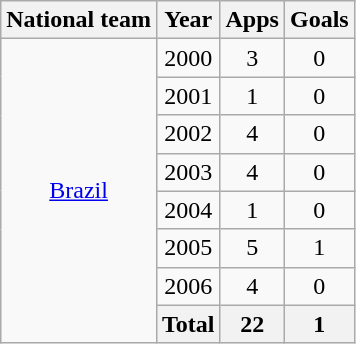<table class="wikitable" style="text-align:center">
<tr>
<th>National team</th>
<th>Year</th>
<th>Apps</th>
<th>Goals</th>
</tr>
<tr>
<td rowspan="8"><a href='#'>Brazil</a></td>
<td>2000</td>
<td>3</td>
<td>0</td>
</tr>
<tr>
<td>2001</td>
<td>1</td>
<td>0</td>
</tr>
<tr>
<td>2002</td>
<td>4</td>
<td>0</td>
</tr>
<tr>
<td>2003</td>
<td>4</td>
<td>0</td>
</tr>
<tr>
<td>2004</td>
<td>1</td>
<td>0</td>
</tr>
<tr>
<td>2005</td>
<td>5</td>
<td>1</td>
</tr>
<tr>
<td>2006</td>
<td>4</td>
<td>0</td>
</tr>
<tr>
<th>Total</th>
<th>22</th>
<th>1</th>
</tr>
</table>
